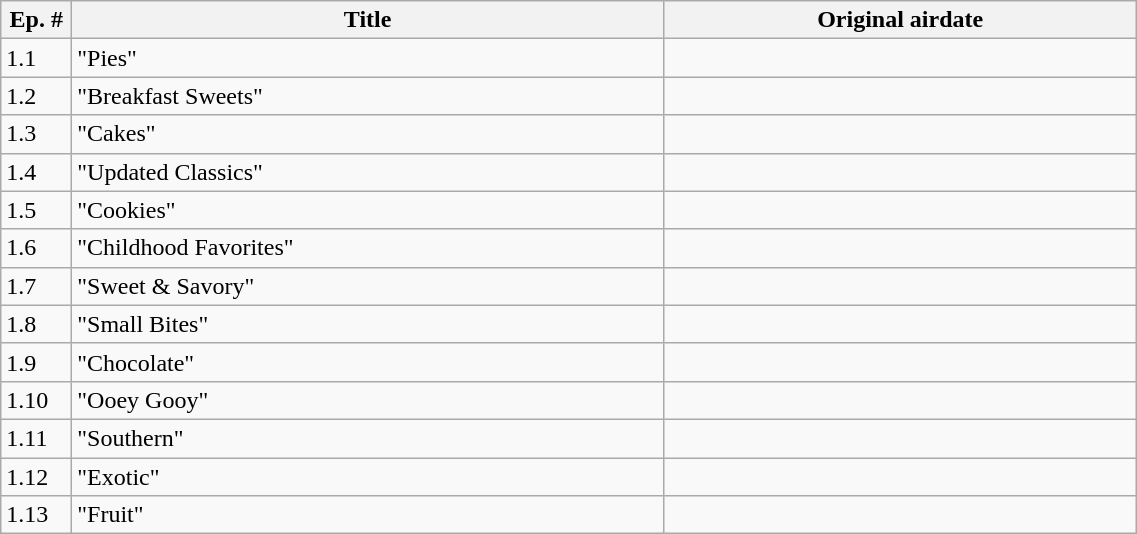<table class="wikitable" width="60%">
<tr>
<th width="6%">Ep. #</th>
<th width="50%">Title</th>
<th width="40%">Original airdate</th>
</tr>
<tr>
<td>1.1</td>
<td>"Pies"</td>
<td></td>
</tr>
<tr>
<td>1.2</td>
<td>"Breakfast Sweets"</td>
<td></td>
</tr>
<tr>
<td>1.3</td>
<td>"Cakes"</td>
<td></td>
</tr>
<tr>
<td>1.4</td>
<td>"Updated Classics"</td>
<td></td>
</tr>
<tr>
<td>1.5</td>
<td>"Cookies"</td>
<td></td>
</tr>
<tr>
<td>1.6</td>
<td>"Childhood Favorites"</td>
<td></td>
</tr>
<tr>
<td>1.7</td>
<td>"Sweet & Savory"</td>
<td></td>
</tr>
<tr>
<td>1.8</td>
<td>"Small Bites"</td>
<td></td>
</tr>
<tr>
<td>1.9</td>
<td>"Chocolate"</td>
<td></td>
</tr>
<tr>
<td>1.10</td>
<td>"Ooey Gooy"</td>
<td></td>
</tr>
<tr>
<td>1.11</td>
<td>"Southern"</td>
<td></td>
</tr>
<tr>
<td>1.12</td>
<td>"Exotic"</td>
<td></td>
</tr>
<tr>
<td>1.13</td>
<td>"Fruit"</td>
<td></td>
</tr>
</table>
